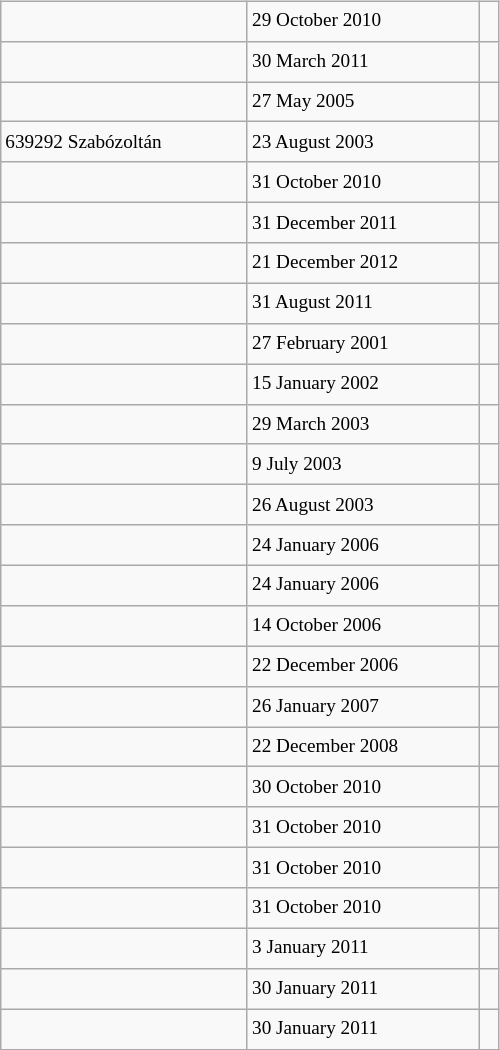<table class="wikitable" style="font-size: 80%; float: left; width: 26em; margin-right: 1em; height: 700px">
<tr>
<td></td>
<td>29 October 2010</td>
<td> </td>
</tr>
<tr>
<td></td>
<td>30 March 2011</td>
<td> </td>
</tr>
<tr>
<td></td>
<td>27 May 2005</td>
<td></td>
</tr>
<tr>
<td>639292 Szabózoltán</td>
<td>23 August 2003</td>
<td> </td>
</tr>
<tr>
<td></td>
<td>31 October 2010</td>
<td> </td>
</tr>
<tr>
<td></td>
<td>31 December 2011</td>
<td></td>
</tr>
<tr>
<td></td>
<td>21 December 2012</td>
<td> </td>
</tr>
<tr>
<td></td>
<td>31 August 2011</td>
<td></td>
</tr>
<tr>
<td></td>
<td>27 February 2001</td>
<td> </td>
</tr>
<tr>
<td></td>
<td>15 January 2002</td>
<td> </td>
</tr>
<tr>
<td></td>
<td>29 March 2003</td>
<td></td>
</tr>
<tr>
<td></td>
<td>9 July 2003</td>
<td> </td>
</tr>
<tr>
<td></td>
<td>26 August 2003</td>
<td> </td>
</tr>
<tr>
<td></td>
<td>24 January 2006</td>
<td></td>
</tr>
<tr>
<td></td>
<td>24 January 2006</td>
<td></td>
</tr>
<tr>
<td></td>
<td>14 October 2006</td>
<td> </td>
</tr>
<tr>
<td></td>
<td>22 December 2006</td>
<td> </td>
</tr>
<tr>
<td></td>
<td>26 January 2007</td>
<td></td>
</tr>
<tr>
<td></td>
<td>22 December 2008</td>
<td></td>
</tr>
<tr>
<td></td>
<td>30 October 2010</td>
<td> </td>
</tr>
<tr>
<td></td>
<td>31 October 2010</td>
<td> </td>
</tr>
<tr>
<td></td>
<td>31 October 2010</td>
<td> </td>
</tr>
<tr>
<td></td>
<td>31 October 2010</td>
<td> </td>
</tr>
<tr>
<td></td>
<td>3 January 2011</td>
<td> </td>
</tr>
<tr>
<td></td>
<td>30 January 2011</td>
<td> </td>
</tr>
<tr>
<td></td>
<td>30 January 2011</td>
<td> </td>
</tr>
<tr>
</tr>
</table>
